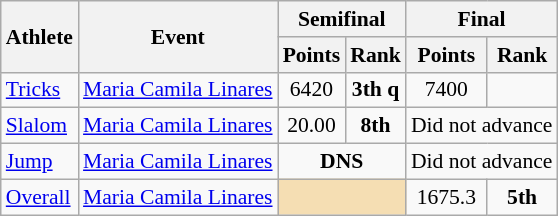<table class=wikitable style="font-size:90%">
<tr>
<th rowspan=2>Athlete</th>
<th rowspan=2>Event</th>
<th colspan=2>Semifinal</th>
<th colspan=2>Final</th>
</tr>
<tr>
<th>Points</th>
<th>Rank</th>
<th>Points</th>
<th>Rank</th>
</tr>
<tr>
<td><a href='#'>Tricks</a></td>
<td><a href='#'>Maria Camila Linares</a></td>
<td align=center>6420</td>
<td align=center><strong>3th q</strong></td>
<td align=center>7400</td>
<td align=center></td>
</tr>
<tr>
<td><a href='#'>Slalom</a></td>
<td><a href='#'>Maria Camila Linares</a></td>
<td align=center>20.00</td>
<td align=center><strong>8th</strong></td>
<td align="center" colspan="7">Did not advance</td>
</tr>
<tr>
<td><a href='#'>Jump</a></td>
<td><a href='#'>Maria Camila Linares</a></td>
<td align="center" colspan=2><strong>DNS</strong></td>
<td align="center" colspan="7">Did not advance</td>
</tr>
<tr>
<td><a href='#'>Overall</a></td>
<td><a href='#'>Maria Camila Linares</a></td>
<td colspan=2 bgcolor=wheat></td>
<td align=center>1675.3</td>
<td align=center><strong>5th</strong></td>
</tr>
</table>
